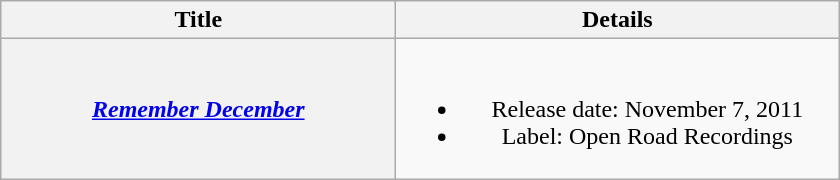<table class="wikitable plainrowheaders" style="text-align:center;">
<tr>
<th style="width:16em;">Title</th>
<th style="width:18em;">Details</th>
</tr>
<tr>
<th scope="row"><em><a href='#'>Remember December</a></em></th>
<td><br><ul><li>Release date: November 7, 2011</li><li>Label: Open Road Recordings</li></ul></td>
</tr>
</table>
